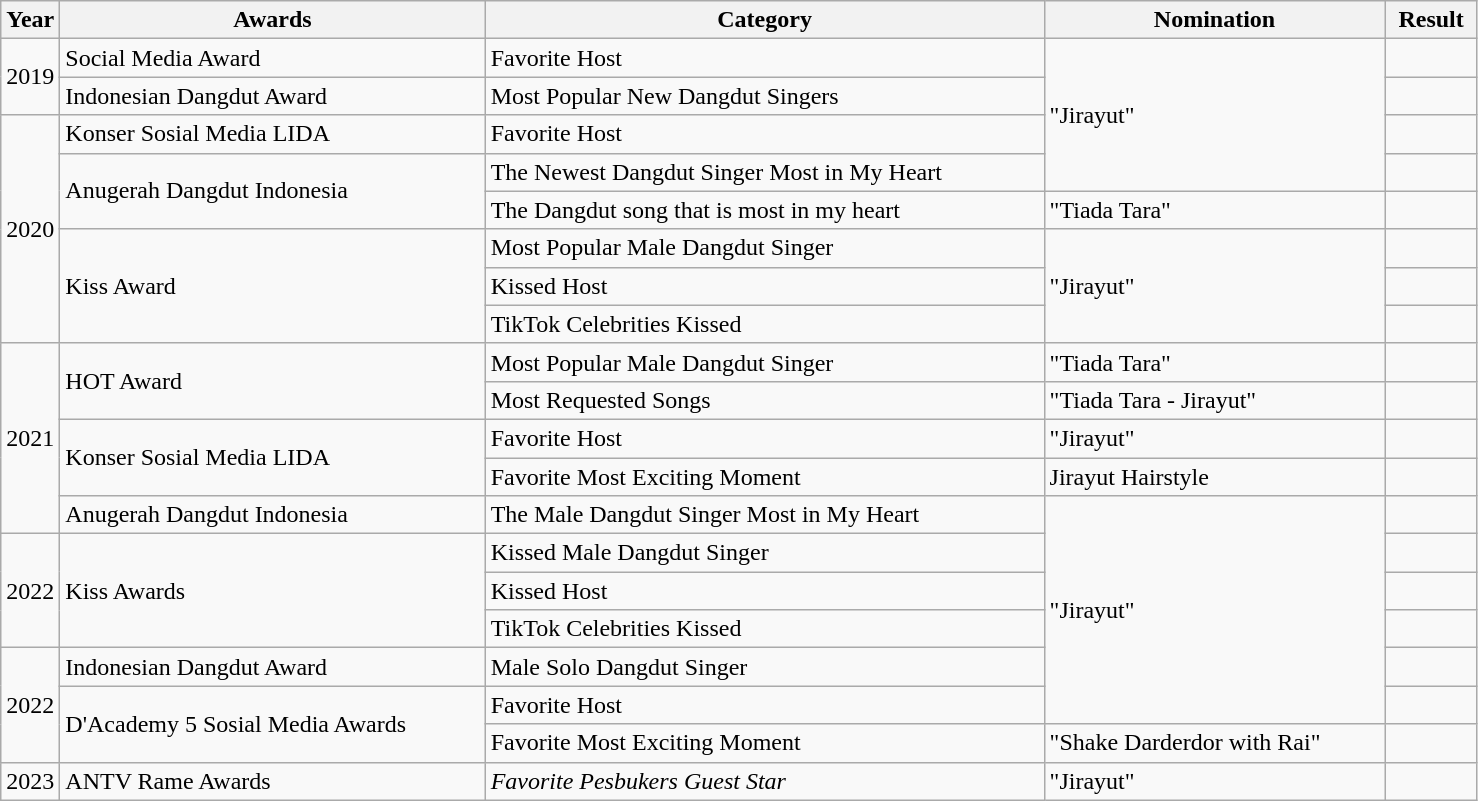<table class="wikitable sortable plainrowheaders">
<tr>
<th scope="col" width="4%">Year</th>
<th>Awards</th>
<th scope="col">Category</th>
<th>Nomination</th>
<th>Result</th>
</tr>
<tr>
<td rowspan="2">2019</td>
<td>Social Media Award</td>
<td>Favorite Host</td>
<td rowspan="4">"Jirayut"</td>
<td></td>
</tr>
<tr>
<td>Indonesian Dangdut Award</td>
<td>Most Popular New Dangdut Singers</td>
<td></td>
</tr>
<tr>
<td rowspan="6">2020</td>
<td>Konser Sosial Media LIDA</td>
<td>Favorite Host</td>
<td></td>
</tr>
<tr>
<td rowspan="2">Anugerah Dangdut Indonesia</td>
<td>The Newest Dangdut Singer Most in My Heart</td>
<td></td>
</tr>
<tr>
<td>The Dangdut song that is most in my heart</td>
<td>"Tiada Tara"</td>
<td></td>
</tr>
<tr>
<td rowspan="3">Kiss Award</td>
<td>Most Popular Male Dangdut Singer</td>
<td rowspan="3">"Jirayut"</td>
<td></td>
</tr>
<tr>
<td>Kissed Host</td>
<td></td>
</tr>
<tr>
<td>TikTok Celebrities Kissed</td>
<td></td>
</tr>
<tr>
<td rowspan="5">2021</td>
<td rowspan="2">HOT Award</td>
<td>Most Popular Male Dangdut Singer</td>
<td>"Tiada Tara"</td>
<td></td>
</tr>
<tr>
<td>Most Requested Songs</td>
<td>"Tiada Tara - Jirayut"</td>
<td></td>
</tr>
<tr>
<td rowspan="2">Konser Sosial Media LIDA</td>
<td>Favorite Host</td>
<td>"Jirayut"</td>
<td></td>
</tr>
<tr>
<td>Favorite Most Exciting Moment</td>
<td>Jirayut Hairstyle</td>
<td></td>
</tr>
<tr>
<td>Anugerah Dangdut Indonesia</td>
<td>The Male Dangdut Singer Most in My Heart</td>
<td rowspan="6">"Jirayut"</td>
<td></td>
</tr>
<tr>
<td rowspan="3">2022</td>
<td rowspan="3">Kiss Awards</td>
<td>Kissed Male Dangdut Singer</td>
<td></td>
</tr>
<tr>
<td>Kissed Host</td>
<td></td>
</tr>
<tr>
<td>TikTok Celebrities Kissed</td>
<td></td>
</tr>
<tr>
<td rowspan="3">2022</td>
<td>Indonesian Dangdut Award</td>
<td>Male Solo Dangdut Singer</td>
<td></td>
</tr>
<tr>
<td rowspan="2">D'Academy 5 Sosial Media Awards</td>
<td>Favorite Host</td>
<td></td>
</tr>
<tr>
<td>Favorite Most Exciting Moment</td>
<td>"Shake Darderdor with Rai"</td>
<td></td>
</tr>
<tr>
<td>2023</td>
<td>ANTV Rame Awards</td>
<td><em>Favorite Pesbukers Guest Star</em></td>
<td>"Jirayut"</td>
<td></td>
</tr>
</table>
